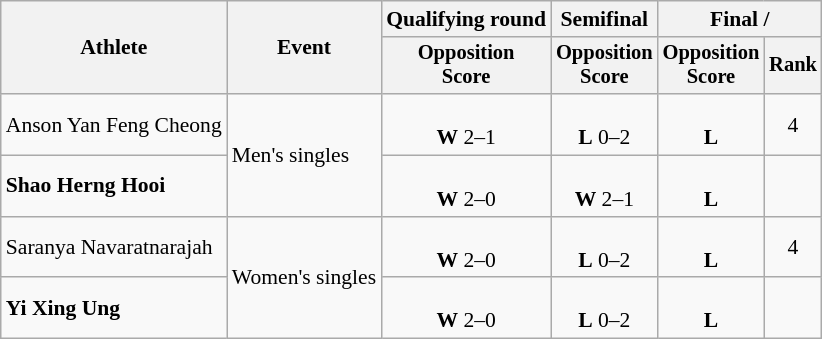<table class=wikitable style=font-size:90%;text-align:center>
<tr>
<th rowspan=2>Athlete</th>
<th rowspan=2>Event</th>
<th>Qualifying round</th>
<th>Semifinal</th>
<th colspan=2>Final / </th>
</tr>
<tr style=font-size:95%>
<th>Opposition<br>Score</th>
<th>Opposition<br>Score</th>
<th>Opposition<br>Score</th>
<th>Rank</th>
</tr>
<tr>
<td align=left>Anson Yan Feng Cheong</td>
<td align=left rowspan=2>Men's singles</td>
<td><br><strong>W</strong> 2–1</td>
<td><br><strong>L</strong> 0–2</td>
<td><br><strong>L</strong></td>
<td>4</td>
</tr>
<tr>
<td align=left><strong>Shao Herng Hooi</strong></td>
<td><br><strong>W</strong> 2–0</td>
<td><br><strong>W</strong> 2–1</td>
<td><br><strong>L</strong></td>
<td></td>
</tr>
<tr>
<td align=left>Saranya Navaratnarajah</td>
<td align=left rowspan=2>Women's singles</td>
<td><br><strong>W</strong> 2–0</td>
<td><br><strong>L</strong> 0–2</td>
<td><br><strong>L</strong></td>
<td>4</td>
</tr>
<tr>
<td align=left><strong>Yi Xing Ung</strong></td>
<td><br><strong>W</strong> 2–0</td>
<td><br><strong>L</strong> 0–2</td>
<td><br><strong>L</strong></td>
<td></td>
</tr>
</table>
